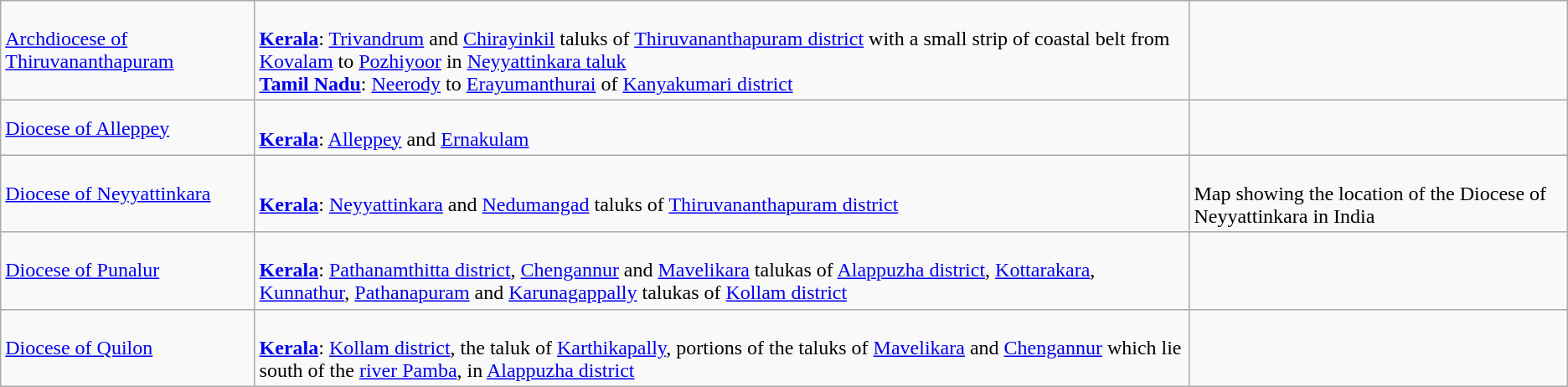<table class="wikitable">
<tr>
<td><a href='#'>Archdiocese of Thiruvananthapuram</a></td>
<td><br><strong><a href='#'>Kerala</a></strong>: <a href='#'>Trivandrum</a> and <a href='#'>Chirayinkil</a> taluks of <a href='#'>Thiruvananthapuram district</a> with a small strip of coastal belt from <a href='#'>Kovalam</a> to <a href='#'>Pozhiyoor</a> in <a href='#'>Neyyattinkara taluk</a><br><strong><a href='#'>Tamil Nadu</a></strong>: <a href='#'>Neerody</a> to <a href='#'>Erayumanthurai</a> of <a href='#'>Kanyakumari district</a></td>
<td></td>
</tr>
<tr>
<td><a href='#'>Diocese of Alleppey</a></td>
<td><br><strong><a href='#'>Kerala</a></strong>: <a href='#'>Alleppey</a> and <a href='#'>Ernakulam</a></td>
<td></td>
</tr>
<tr>
<td><a href='#'>Diocese of Neyyattinkara</a></td>
<td><br><strong><a href='#'>Kerala</a></strong>: <a href='#'>Neyyattinkara</a> and <a href='#'>Nedumangad</a> taluks of <a href='#'>Thiruvananthapuram district</a></td>
<td><br>Map showing the location of the Diocese of Neyyattinkara in India</td>
</tr>
<tr>
<td><a href='#'>Diocese of Punalur</a></td>
<td><br><strong><a href='#'>Kerala</a></strong>: <a href='#'>Pathanamthitta district</a>, <a href='#'>Chengannur</a> and <a href='#'>Mavelikara</a> talukas of <a href='#'>Alappuzha district</a>, <a href='#'>Kottarakara</a>, <a href='#'>Kunnathur</a>, <a href='#'>Pathanapuram</a> and <a href='#'>Karunagappally</a> talukas of <a href='#'>Kollam district</a></td>
<td></td>
</tr>
<tr>
<td><a href='#'>Diocese of Quilon</a></td>
<td><br><strong><a href='#'>Kerala</a></strong>: <a href='#'>Kollam district</a>, the taluk of <a href='#'>Karthikapally</a>, portions of the taluks of <a href='#'>Mavelikara</a> and <a href='#'>Chengannur</a> which lie south of the <a href='#'>river Pamba</a>, in <a href='#'>Alappuzha district</a></td>
<td></td>
</tr>
</table>
